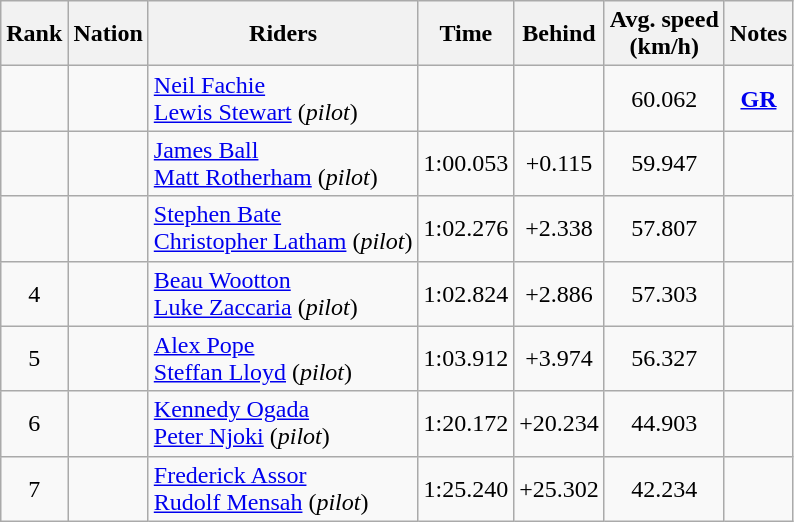<table class="wikitable sortable" style="text-align:center">
<tr>
<th>Rank</th>
<th>Nation</th>
<th>Riders</th>
<th>Time</th>
<th>Behind</th>
<th>Avg. speed<br>(km/h)</th>
<th>Notes</th>
</tr>
<tr>
<td></td>
<td align=left></td>
<td align=left><a href='#'>Neil Fachie</a><br><a href='#'>Lewis Stewart</a> (<em>pilot</em>)</td>
<td></td>
<td></td>
<td>60.062</td>
<td><strong><a href='#'>GR</a></strong></td>
</tr>
<tr>
<td></td>
<td align=left></td>
<td align=left><a href='#'>James Ball</a><br><a href='#'>Matt Rotherham</a> (<em>pilot</em>)</td>
<td>1:00.053</td>
<td>+0.115</td>
<td>59.947</td>
<td></td>
</tr>
<tr>
<td></td>
<td align=left></td>
<td align=left><a href='#'>Stephen Bate</a><br><a href='#'>Christopher Latham</a> (<em>pilot</em>)</td>
<td>1:02.276</td>
<td>+2.338</td>
<td>57.807</td>
<td></td>
</tr>
<tr>
<td>4</td>
<td align=left></td>
<td align=left><a href='#'>Beau Wootton</a><br><a href='#'>Luke Zaccaria</a> (<em>pilot</em>)</td>
<td>1:02.824</td>
<td>+2.886</td>
<td>57.303</td>
<td></td>
</tr>
<tr>
<td>5</td>
<td align=left></td>
<td align=left><a href='#'>Alex Pope</a><br><a href='#'>Steffan Lloyd</a> (<em>pilot</em>)</td>
<td>1:03.912</td>
<td>+3.974</td>
<td>56.327</td>
<td></td>
</tr>
<tr>
<td>6</td>
<td align=left></td>
<td align=left><a href='#'>Kennedy Ogada</a><br><a href='#'>Peter Njoki</a> (<em>pilot</em>)</td>
<td>1:20.172</td>
<td>+20.234</td>
<td>44.903</td>
<td></td>
</tr>
<tr>
<td>7</td>
<td align=left></td>
<td align=left><a href='#'>Frederick Assor</a><br><a href='#'>Rudolf Mensah</a> (<em>pilot</em>)</td>
<td>1:25.240</td>
<td>+25.302</td>
<td>42.234</td>
<td></td>
</tr>
</table>
